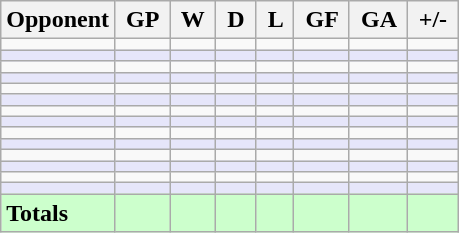<table class="wikitable">
<tr>
<th>Opponent</th>
<th> GP </th>
<th> W </th>
<th> D </th>
<th> L </th>
<th> GF </th>
<th> GA </th>
<th> +/- </th>
</tr>
<tr>
<td></td>
<td></td>
<td></td>
<td></td>
<td></td>
<td></td>
<td></td>
<td></td>
</tr>
<tr bgcolor="E6E6FA">
<td></td>
<td></td>
<td></td>
<td></td>
<td></td>
<td></td>
<td></td>
<td></td>
</tr>
<tr>
<td></td>
<td></td>
<td></td>
<td></td>
<td></td>
<td></td>
<td></td>
<td></td>
</tr>
<tr bgcolor="E6E6FA">
<td></td>
<td></td>
<td></td>
<td></td>
<td></td>
<td></td>
<td></td>
<td></td>
</tr>
<tr>
<td></td>
<td></td>
<td></td>
<td></td>
<td></td>
<td></td>
<td></td>
<td></td>
</tr>
<tr bgcolor="E6E6FA">
<td></td>
<td></td>
<td></td>
<td></td>
<td></td>
<td></td>
<td></td>
<td></td>
</tr>
<tr>
<td></td>
<td></td>
<td></td>
<td></td>
<td></td>
<td></td>
<td></td>
<td></td>
</tr>
<tr bgcolor="E6E6FA">
<td></td>
<td></td>
<td></td>
<td></td>
<td></td>
<td></td>
<td></td>
<td></td>
</tr>
<tr>
<td></td>
<td></td>
<td></td>
<td></td>
<td></td>
<td></td>
<td></td>
<td></td>
</tr>
<tr bgcolor="E6E6FA">
<td></td>
<td></td>
<td></td>
<td></td>
<td></td>
<td></td>
<td></td>
<td></td>
</tr>
<tr>
<td></td>
<td></td>
<td></td>
<td></td>
<td></td>
<td></td>
<td></td>
<td></td>
</tr>
<tr bgcolor="E6E6FA">
<td></td>
<td></td>
<td></td>
<td></td>
<td></td>
<td></td>
<td></td>
<td></td>
</tr>
<tr>
<td></td>
<td></td>
<td></td>
<td></td>
<td></td>
<td></td>
<td></td>
<td></td>
</tr>
<tr bgcolor="E6E6FA">
<td></td>
<td></td>
<td></td>
<td></td>
<td></td>
<td></td>
<td></td>
<td></td>
</tr>
<tr bgcolor="ccffcc">
<td><strong>Totals</strong></td>
<td></td>
<td></td>
<td></td>
<td></td>
<td></td>
<td></td>
<td></td>
</tr>
</table>
